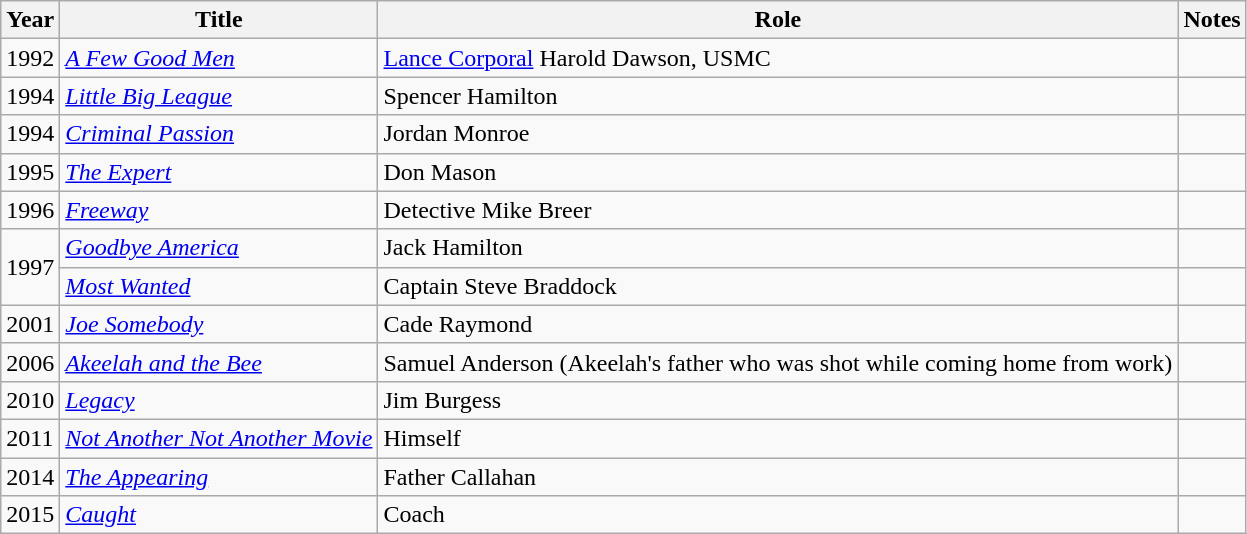<table class="wikitable sortable">
<tr>
<th>Year</th>
<th>Title</th>
<th>Role</th>
<th class = "unsortable">Notes</th>
</tr>
<tr>
<td>1992</td>
<td><em><a href='#'>A Few Good Men</a></em></td>
<td><a href='#'>Lance Corporal</a> Harold Dawson, USMC</td>
<td></td>
</tr>
<tr>
<td>1994</td>
<td><em><a href='#'>Little Big League</a></em></td>
<td>Spencer Hamilton</td>
<td></td>
</tr>
<tr>
<td>1994</td>
<td><em><a href='#'>Criminal Passion</a></em></td>
<td>Jordan Monroe</td>
<td></td>
</tr>
<tr>
<td>1995</td>
<td><em><a href='#'>The Expert</a></em></td>
<td>Don Mason</td>
<td></td>
</tr>
<tr>
<td>1996</td>
<td><em><a href='#'>Freeway</a></em></td>
<td>Detective Mike Breer</td>
<td></td>
</tr>
<tr>
<td rowspan=2>1997</td>
<td><em><a href='#'>Goodbye America</a></em></td>
<td>Jack Hamilton</td>
<td></td>
</tr>
<tr>
<td><em><a href='#'>Most Wanted</a></em></td>
<td>Captain Steve Braddock</td>
<td></td>
</tr>
<tr>
<td>2001</td>
<td><em><a href='#'>Joe Somebody</a></em></td>
<td>Cade Raymond</td>
<td></td>
</tr>
<tr>
<td>2006</td>
<td><em><a href='#'>Akeelah and the Bee</a></em></td>
<td>Samuel Anderson (Akeelah's father who was shot while coming home from work)</td>
<td></td>
</tr>
<tr>
<td>2010</td>
<td><em><a href='#'>Legacy</a></em></td>
<td>Jim Burgess</td>
<td></td>
</tr>
<tr>
<td>2011</td>
<td><em><a href='#'>Not Another Not Another Movie</a></em></td>
<td>Himself</td>
<td></td>
</tr>
<tr>
<td>2014</td>
<td><em><a href='#'>The Appearing</a></em></td>
<td>Father Callahan</td>
<td></td>
</tr>
<tr>
<td>2015</td>
<td><em><a href='#'>Caught</a></em></td>
<td>Coach</td>
<td></td>
</tr>
</table>
